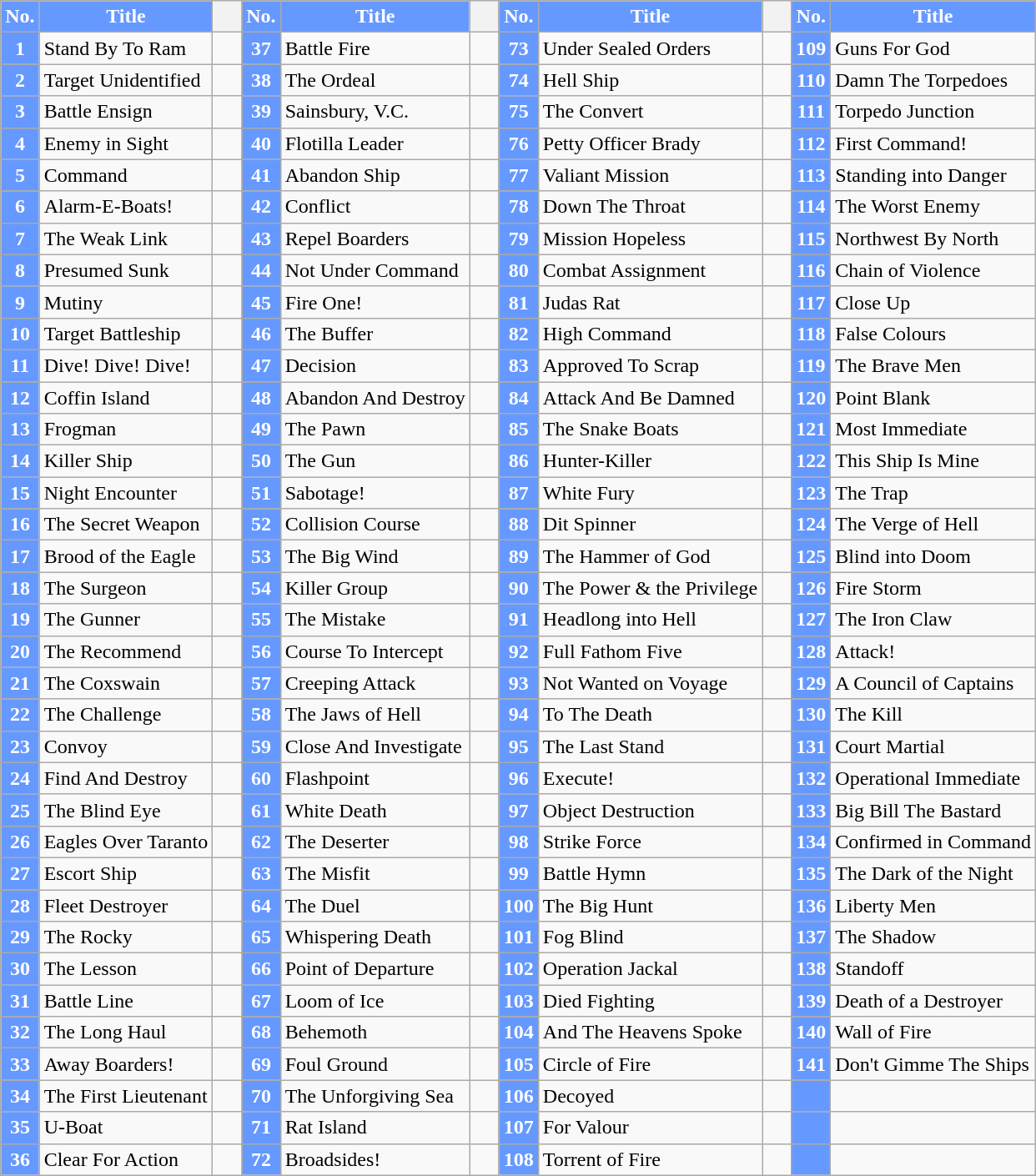<table class="wikitable">
<tr>
<th style="background:#6699ff;color:white;">No.</th>
<th style="background:#6699ff;color:white;">Title</th>
<th>    </th>
<th style="background:#6699ff;color:white;">No.</th>
<th style="background:#6699ff;color:white;">Title</th>
<th>    </th>
<th style="background:#6699ff;color:white;">No.</th>
<th style="background:#6699ff;color:white;">Title</th>
<th>    </th>
<th style="background:#6699ff;color:white;">No.</th>
<th style="background:#6699ff;color:white;">Title</th>
</tr>
<tr>
<th style="background:#6699ff;color:white;">1</th>
<td>Stand By To Ram</td>
<td></td>
<th style="background:#6699ff;color:white;">37</th>
<td>Battle Fire</td>
<td></td>
<th style="background:#6699ff;color:white;">73</th>
<td>Under Sealed Orders</td>
<td></td>
<th style="background:#6699ff;color:white;">109</th>
<td>Guns For God</td>
</tr>
<tr>
<th style="background:#6699ff;color:white;">2</th>
<td>Target Unidentified</td>
<td></td>
<th style="background:#6699ff;color:white;">38</th>
<td>The Ordeal</td>
<td></td>
<th style="background:#6699ff;color:white;">74</th>
<td>Hell Ship</td>
<td></td>
<th style="background:#6699ff;color:white;">110</th>
<td>Damn The Torpedoes</td>
</tr>
<tr>
<th style="background:#6699ff;color:white;">3</th>
<td>Battle Ensign</td>
<td></td>
<th style="background:#6699ff;color:white;">39</th>
<td>Sainsbury, V.C.</td>
<td></td>
<th style="background:#6699ff;color:white;">75</th>
<td>The Convert</td>
<td></td>
<th style="background:#6699ff;color:white;">111</th>
<td>Torpedo Junction</td>
</tr>
<tr>
<th style="background:#6699ff;color:white;">4</th>
<td>Enemy in Sight</td>
<td></td>
<th style="background:#6699ff;color:white;">40</th>
<td>Flotilla Leader</td>
<td></td>
<th style="background:#6699ff;color:white;">76</th>
<td>Petty Officer Brady</td>
<td></td>
<th style="background:#6699ff;color:white;">112</th>
<td>First Command!</td>
</tr>
<tr>
<th style="background:#6699ff;color:white;">5</th>
<td>Command</td>
<td></td>
<th style="background:#6699ff;color:white;">41</th>
<td>Abandon Ship</td>
<td></td>
<th style="background:#6699ff;color:white;">77</th>
<td>Valiant Mission</td>
<td></td>
<th style="background:#6699ff;color:white;">113</th>
<td>Standing into Danger</td>
</tr>
<tr>
<th style="background:#6699ff;color:white;">6</th>
<td>Alarm-E-Boats!</td>
<td></td>
<th style="background:#6699ff;color:white;">42</th>
<td>Conflict</td>
<td></td>
<th style="background:#6699ff;color:white;">78</th>
<td>Down The Throat</td>
<td></td>
<th style="background:#6699ff;color:white;">114</th>
<td>The Worst Enemy</td>
</tr>
<tr>
<th style="background:#6699ff;color:white;">7</th>
<td>The Weak Link</td>
<td></td>
<th style="background:#6699ff;color:white;">43</th>
<td>Repel Boarders</td>
<td></td>
<th style="background:#6699ff;color:white;">79</th>
<td>Mission Hopeless</td>
<td></td>
<th style="background:#6699ff;color:white;">115</th>
<td>Northwest By North</td>
</tr>
<tr>
<th style="background:#6699ff;color:white;">8</th>
<td>Presumed Sunk</td>
<td></td>
<th style="background:#6699ff;color:white;">44</th>
<td>Not Under Command</td>
<td></td>
<th style="background:#6699ff;color:white;">80</th>
<td>Combat Assignment</td>
<td></td>
<th style="background:#6699ff;color:white;">116</th>
<td>Chain of Violence</td>
</tr>
<tr>
<th style="background:#6699ff;color:white;">9</th>
<td>Mutiny</td>
<td></td>
<th style="background:#6699ff;color:white;">45</th>
<td>Fire One!</td>
<td></td>
<th style="background:#6699ff;color:white;">81</th>
<td>Judas Rat</td>
<td></td>
<th style="background:#6699ff;color:white;">117</th>
<td>Close Up</td>
</tr>
<tr>
<th style="background:#6699ff;color:white;">10</th>
<td>Target Battleship</td>
<td></td>
<th style="background:#6699ff;color:white;">46</th>
<td>The Buffer</td>
<td></td>
<th style="background:#6699ff;color:white;">82</th>
<td>High Command</td>
<td></td>
<th style="background:#6699ff;color:white;">118</th>
<td>False Colours</td>
</tr>
<tr>
<th style="background:#6699ff;color:white;">11</th>
<td>Dive! Dive! Dive!</td>
<td></td>
<th style="background:#6699ff;color:white;">47</th>
<td>Decision</td>
<td></td>
<th style="background:#6699ff;color:white;">83</th>
<td>Approved To Scrap</td>
<td></td>
<th style="background:#6699ff;color:white;">119</th>
<td>The Brave Men</td>
</tr>
<tr>
<th style="background:#6699ff;color:white;">12</th>
<td>Coffin Island</td>
<td></td>
<th style="background:#6699ff;color:white;">48</th>
<td>Abandon And Destroy</td>
<td></td>
<th style="background:#6699ff;color:white;">84</th>
<td>Attack And Be Damned</td>
<td></td>
<th style="background:#6699ff;color:white;">120</th>
<td>Point Blank</td>
</tr>
<tr>
<th style="background:#6699ff;color:white;">13</th>
<td>Frogman</td>
<td></td>
<th style="background:#6699ff;color:white;">49</th>
<td>The Pawn</td>
<td></td>
<th style="background:#6699ff;color:white;">85</th>
<td>The Snake Boats</td>
<td></td>
<th style="background:#6699ff;color:white;">121</th>
<td>Most Immediate</td>
</tr>
<tr>
<th style="background:#6699ff;color:white;">14</th>
<td>Killer Ship</td>
<td></td>
<th style="background:#6699ff;color:white;">50</th>
<td>The Gun</td>
<td></td>
<th style="background:#6699ff;color:white;">86</th>
<td>Hunter-Killer</td>
<td></td>
<th style="background:#6699ff;color:white;">122</th>
<td>This Ship Is Mine</td>
</tr>
<tr>
<th style="background:#6699ff;color:white;">15</th>
<td>Night Encounter</td>
<td></td>
<th style="background:#6699ff;color:white;">51</th>
<td>Sabotage!</td>
<td></td>
<th style="background:#6699ff;color:white;">87</th>
<td>White Fury</td>
<td></td>
<th style="background:#6699ff;color:white;">123</th>
<td>The Trap</td>
</tr>
<tr>
<th style="background:#6699ff;color:white;">16</th>
<td>The Secret Weapon</td>
<td></td>
<th style="background:#6699ff;color:white;">52</th>
<td>Collision Course</td>
<td></td>
<th style="background:#6699ff;color:white;">88</th>
<td>Dit Spinner</td>
<td></td>
<th style="background:#6699ff;color:white;">124</th>
<td>The Verge of Hell</td>
</tr>
<tr>
<th style="background:#6699ff;color:white;">17</th>
<td>Brood of the Eagle</td>
<td></td>
<th style="background:#6699ff;color:white;">53</th>
<td>The Big Wind</td>
<td></td>
<th style="background:#6699ff;color:white;">89</th>
<td>The Hammer of God</td>
<td></td>
<th style="background:#6699ff;color:white;">125</th>
<td>Blind into Doom</td>
</tr>
<tr>
<th style="background:#6699ff;color:white;">18</th>
<td>The Surgeon</td>
<td></td>
<th style="background:#6699ff;color:white;">54</th>
<td>Killer Group</td>
<td></td>
<th style="background:#6699ff;color:white;">90</th>
<td>The Power & the Privilege</td>
<td></td>
<th style="background:#6699ff;color:white;">126</th>
<td>Fire Storm</td>
</tr>
<tr>
<th style="background:#6699ff;color:white;">19</th>
<td>The Gunner</td>
<td></td>
<th style="background:#6699ff;color:white;">55</th>
<td>The Mistake</td>
<td></td>
<th style="background:#6699ff;color:white;">91</th>
<td>Headlong into Hell</td>
<td></td>
<th style="background:#6699ff;color:white;">127</th>
<td>The Iron Claw</td>
</tr>
<tr>
<th style="background:#6699ff;color:white;">20</th>
<td>The Recommend</td>
<td></td>
<th style="background:#6699ff;color:white;">56</th>
<td>Course To Intercept</td>
<td></td>
<th style="background:#6699ff;color:white;">92</th>
<td>Full Fathom Five</td>
<td></td>
<th style="background:#6699ff;color:white;">128</th>
<td>Attack!</td>
</tr>
<tr>
<th style="background:#6699ff;color:white;">21</th>
<td>The Coxswain</td>
<td></td>
<th style="background:#6699ff;color:white;">57</th>
<td>Creeping Attack</td>
<td></td>
<th style="background:#6699ff;color:white;">93</th>
<td>Not Wanted on Voyage</td>
<td></td>
<th style="background:#6699ff;color:white;">129</th>
<td>A Council of Captains</td>
</tr>
<tr>
<th style="background:#6699ff;color:white;">22</th>
<td>The Challenge</td>
<td></td>
<th style="background:#6699ff;color:white;">58</th>
<td>The Jaws of Hell</td>
<td></td>
<th style="background:#6699ff;color:white;">94</th>
<td>To The Death</td>
<td></td>
<th style="background:#6699ff;color:white;">130</th>
<td>The Kill</td>
</tr>
<tr>
<th style="background:#6699ff;color:white;">23</th>
<td>Convoy</td>
<td></td>
<th style="background:#6699ff;color:white;">59</th>
<td>Close And Investigate</td>
<td></td>
<th style="background:#6699ff;color:white;">95</th>
<td>The Last Stand</td>
<td></td>
<th style="background:#6699ff;color:white;">131</th>
<td>Court Martial</td>
</tr>
<tr>
<th style="background:#6699ff;color:white;">24</th>
<td>Find And Destroy</td>
<td></td>
<th style="background:#6699ff;color:white;">60</th>
<td>Flashpoint</td>
<td></td>
<th style="background:#6699ff;color:white;">96</th>
<td>Execute!</td>
<td></td>
<th style="background:#6699ff;color:white;">132</th>
<td>Operational Immediate</td>
</tr>
<tr>
<th style="background:#6699ff;color:white;">25</th>
<td>The Blind Eye</td>
<td></td>
<th style="background:#6699ff;color:white;">61</th>
<td>White Death</td>
<td></td>
<th style="background:#6699ff;color:white;">97</th>
<td>Object Destruction</td>
<td></td>
<th style="background:#6699ff;color:white;">133</th>
<td>Big Bill The Bastard</td>
</tr>
<tr>
<th style="background:#6699ff;color:white;">26</th>
<td>Eagles Over Taranto</td>
<td></td>
<th style="background:#6699ff;color:white;">62</th>
<td>The Deserter</td>
<td></td>
<th style="background:#6699ff;color:white;">98</th>
<td>Strike Force</td>
<td></td>
<th style="background:#6699ff;color:white;">134</th>
<td>Confirmed in Command</td>
</tr>
<tr>
<th style="background:#6699ff;color:white;">27</th>
<td>Escort Ship</td>
<td></td>
<th style="background:#6699ff;color:white;">63</th>
<td>The Misfit</td>
<td></td>
<th style="background:#6699ff;color:white;">99</th>
<td>Battle Hymn</td>
<td></td>
<th style="background:#6699ff;color:white;">135</th>
<td>The Dark of the Night</td>
</tr>
<tr>
<th style="background:#6699ff;color:white;">28</th>
<td>Fleet Destroyer</td>
<td></td>
<th style="background:#6699ff;color:white;">64</th>
<td>The Duel</td>
<td></td>
<th style="background:#6699ff;color:white;">100</th>
<td>The Big Hunt</td>
<td></td>
<th style="background:#6699ff;color:white;">136</th>
<td>Liberty Men</td>
</tr>
<tr>
<th style="background:#6699ff;color:white;">29</th>
<td>The Rocky</td>
<td></td>
<th style="background:#6699ff;color:white;">65</th>
<td>Whispering Death</td>
<td></td>
<th style="background:#6699ff;color:white;">101</th>
<td>Fog Blind</td>
<td></td>
<th style="background:#6699ff;color:white;">137</th>
<td>The Shadow</td>
</tr>
<tr>
<th style="background:#6699ff;color:white;">30</th>
<td>The Lesson</td>
<td></td>
<th style="background:#6699ff;color:white;">66</th>
<td>Point of Departure</td>
<td></td>
<th style="background:#6699ff;color:white;">102</th>
<td>Operation Jackal</td>
<td></td>
<th style="background:#6699ff;color:white;">138</th>
<td>Standoff</td>
</tr>
<tr>
<th style="background:#6699ff;color:white;">31</th>
<td>Battle Line</td>
<td></td>
<th style="background:#6699ff;color:white;">67</th>
<td>Loom of Ice</td>
<td></td>
<th style="background:#6699ff;color:white;">103</th>
<td>Died Fighting</td>
<td></td>
<th style="background:#6699ff;color:white;">139</th>
<td>Death of a Destroyer</td>
</tr>
<tr>
<th style="background:#6699ff;color:white;">32</th>
<td>The Long Haul</td>
<td></td>
<th style="background:#6699ff;color:white;">68</th>
<td>Behemoth</td>
<td></td>
<th style="background:#6699ff;color:white;">104</th>
<td>And The Heavens Spoke</td>
<td></td>
<th style="background:#6699ff;color:white;">140</th>
<td>Wall of Fire</td>
</tr>
<tr>
<th style="background:#6699ff;color:white;">33</th>
<td>Away Boarders!</td>
<td></td>
<th style="background:#6699ff;color:white;">69</th>
<td>Foul Ground</td>
<td></td>
<th style="background:#6699ff;color:white;">105</th>
<td>Circle of Fire</td>
<td></td>
<th style="background:#6699ff;color:white;">141</th>
<td>Don't Gimme The Ships</td>
</tr>
<tr>
<th style="background:#6699ff;color:white;">34</th>
<td>The First Lieutenant</td>
<td></td>
<th style="background:#6699ff;color:white;">70</th>
<td>The Unforgiving Sea</td>
<td></td>
<th style="background:#6699ff;color:white;">106</th>
<td>Decoyed</td>
<td></td>
<th style="background:#6699ff;color:white;"></th>
<td></td>
</tr>
<tr>
<th style="background:#6699ff;color:white;">35</th>
<td>U-Boat</td>
<td></td>
<th style="background:#6699ff;color:white;">71</th>
<td>Rat Island</td>
<td></td>
<th style="background:#6699ff;color:white;">107</th>
<td>For Valour</td>
<td></td>
<th style="background:#6699ff;color:white;"></th>
<td></td>
</tr>
<tr>
<th style="background:#6699ff;color:white;">36</th>
<td>Clear For Action</td>
<td></td>
<th style="background:#6699ff;color:white;">72</th>
<td>Broadsides!</td>
<td></td>
<th style="background:#6699ff;color:white;">108</th>
<td>Torrent of Fire</td>
<td></td>
<th style="background:#6699ff;color:white;"></th>
<td></td>
</tr>
</table>
